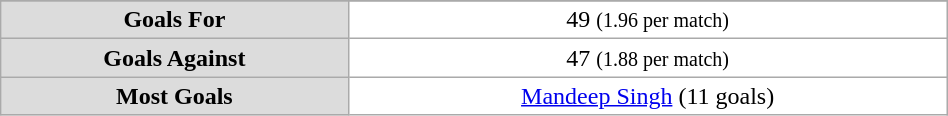<table class="wikitable" style="width:50%;text-align:center">
<tr>
</tr>
<tr>
<td style="background:gainsboro;"><strong>Goals For</strong></td>
<td style="background:white;">49 <small>(1.96 per match)</small></td>
</tr>
<tr>
<td style="background:gainsboro;"><strong>Goals Against</strong></td>
<td style="background:white;">47 <small>(1.88 per match)</small></td>
</tr>
<tr>
<td style="background:gainsboro;"><strong>Most Goals</strong></td>
<td style="background:white;"><a href='#'>Mandeep Singh</a> (11 goals)</td>
</tr>
</table>
